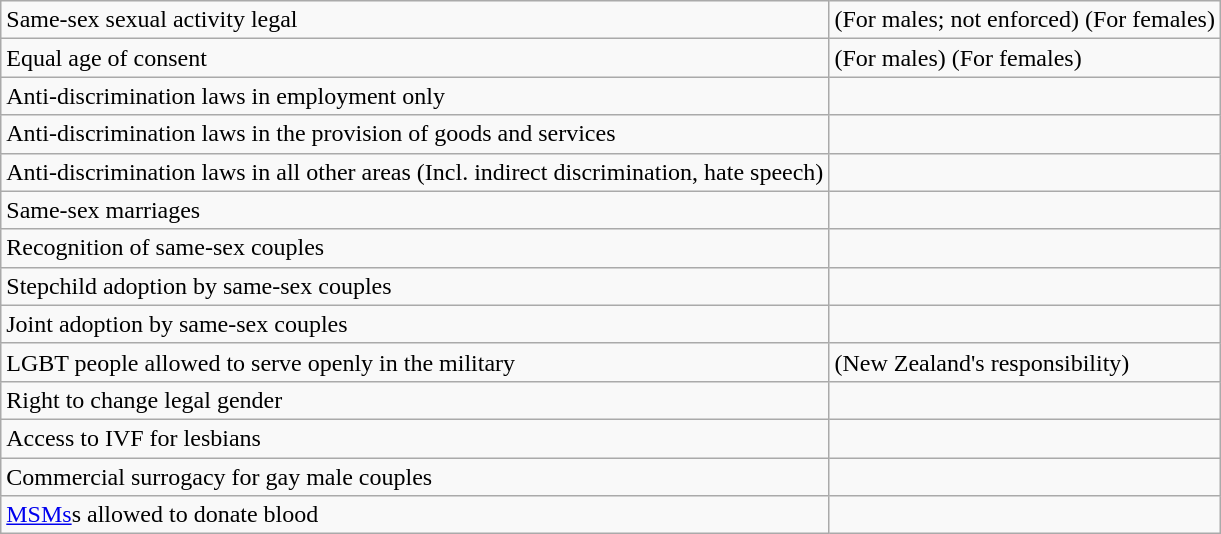<table class="wikitable">
<tr>
<td>Same-sex sexual activity legal</td>
<td> (For males; not enforced) (For females)</td>
</tr>
<tr>
<td>Equal age of consent</td>
<td> (For males) (For females)</td>
</tr>
<tr>
<td>Anti-discrimination laws in employment only</td>
<td></td>
</tr>
<tr>
<td>Anti-discrimination laws in the provision of goods and services</td>
<td></td>
</tr>
<tr>
<td>Anti-discrimination laws in all other areas (Incl. indirect discrimination, hate speech)</td>
<td></td>
</tr>
<tr>
<td>Same-sex marriages</td>
<td></td>
</tr>
<tr>
<td>Recognition of same-sex couples</td>
<td></td>
</tr>
<tr>
<td>Stepchild adoption by same-sex couples</td>
<td></td>
</tr>
<tr>
<td>Joint adoption by same-sex couples</td>
<td></td>
</tr>
<tr>
<td>LGBT people allowed to serve openly in the military</td>
<td> (New Zealand's responsibility)</td>
</tr>
<tr>
<td>Right to change legal gender</td>
<td></td>
</tr>
<tr>
<td>Access to IVF for lesbians</td>
<td></td>
</tr>
<tr>
<td>Commercial surrogacy for gay male couples</td>
<td></td>
</tr>
<tr>
<td><a href='#'>MSMs</a>s allowed to donate blood</td>
<td></td>
</tr>
</table>
